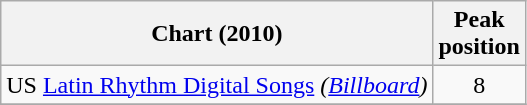<table class="wikitable sortable">
<tr>
<th align="left">Chart (2010)</th>
<th align="left">Peak<br>position</th>
</tr>
<tr>
<td>US <a href='#'>Latin Rhythm Digital Songs</a> <em>(<a href='#'>Billboard</a>)</em></td>
<td align="center">8</td>
</tr>
<tr>
</tr>
</table>
